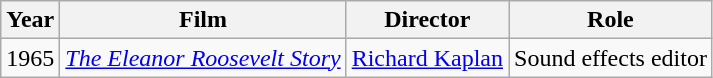<table class="wikitable">
<tr>
<th>Year</th>
<th>Film</th>
<th>Director</th>
<th>Role</th>
</tr>
<tr>
<td>1965</td>
<td><em><a href='#'>The Eleanor Roosevelt Story</a></em></td>
<td><a href='#'>Richard Kaplan</a></td>
<td>Sound effects editor</td>
</tr>
</table>
